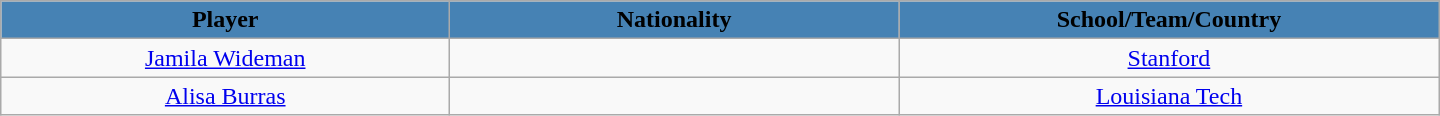<table class="wikitable" style="text-align:center; width:60em">
<tr>
<th style="background: #4682b4" width="10%"><span>Player</span></th>
<th style="background: #4682b4" width="10%"><span>Nationality</span></th>
<th style="background: #4682b4" width="10%"><span>School/Team/Country</span></th>
</tr>
<tr>
<td><a href='#'>Jamila Wideman</a></td>
<td></td>
<td><a href='#'>Stanford</a></td>
</tr>
<tr>
<td><a href='#'>Alisa Burras</a></td>
<td></td>
<td><a href='#'>Louisiana Tech</a></td>
</tr>
</table>
